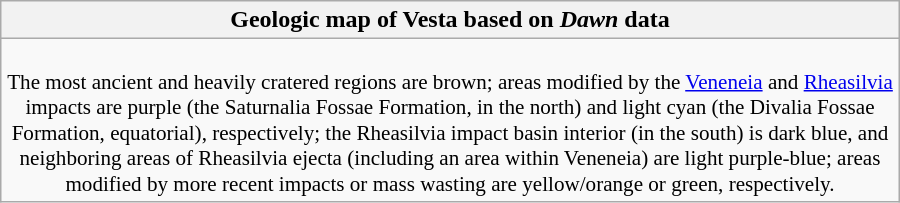<table class="wikitable" style="margin:0.5em auto; width:600px;">
<tr>
<th>Geologic map of Vesta based on <em>Dawn</em> data</th>
</tr>
<tr>
<td style="font-size:88%; text-align:center;"><br>The most ancient and heavily cratered regions are brown; areas modified by the <a href='#'>Veneneia</a> and <a href='#'>Rheasilvia</a> impacts are purple (the Saturnalia Fossae Formation, in the north) and light cyan (the Divalia Fossae Formation, equatorial), respectively; the Rheasilvia impact basin interior (in the south) is dark blue, and neighboring areas of Rheasilvia ejecta (including an area within Veneneia) are light purple-blue; areas modified by more recent impacts or mass wasting are yellow/orange or green, respectively.</td>
</tr>
</table>
